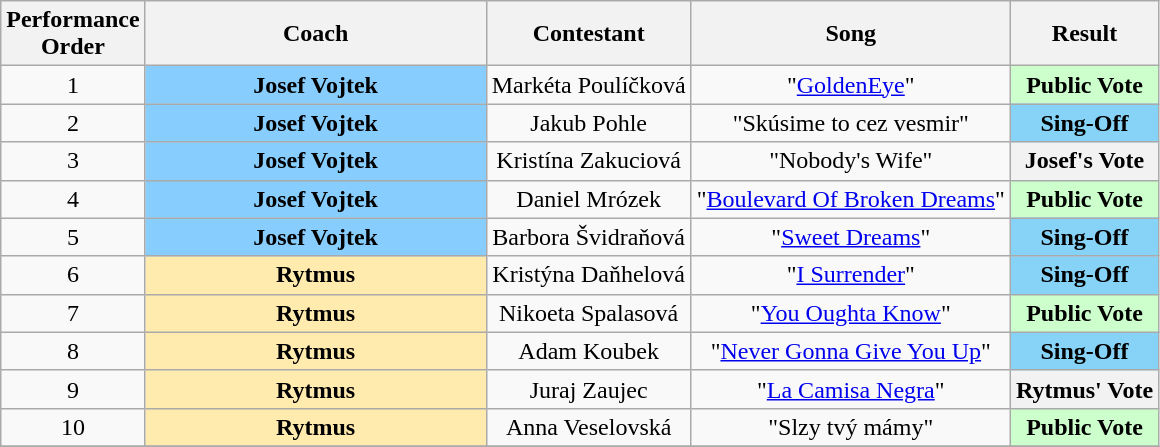<table class="wikitable sortable" style="text-align: center; width: auto;">
<tr>
<th>Performance <br>Order</th>
<th>Coach</th>
<th>Contestant</th>
<th>Song</th>
<th>Result</th>
</tr>
<tr>
<td>1</td>
<th style="background-color:#87CEFF" width="220px">Josef Vojtek</th>
<td>Markéta Poulíčková</td>
<td>"<a href='#'>GoldenEye</a>"</td>
<td style="background:#cfc"><strong>Public Vote</strong></td>
</tr>
<tr>
<td>2</td>
<th style="background-color:#87CEFF" width="220px">Josef Vojtek</th>
<td>Jakub Pohle</td>
<td>"Skúsime to cez vesmir"</td>
<td style="background:#87D3F8;"><strong>Sing-Off</strong></td>
</tr>
<tr>
<td>3</td>
<th style="background-color:#87CEFF" width="220px">Josef Vojtek</th>
<td>Kristína Zakuciová</td>
<td>"Nobody's Wife"</td>
<th>Josef's Vote</th>
</tr>
<tr>
<td>4</td>
<th style="background-color:#87CEFF" width="220px">Josef Vojtek</th>
<td>Daniel Mrózek</td>
<td>"<a href='#'>Boulevard Of Broken Dreams</a>"</td>
<td style="background:#cfc"><strong>Public Vote</strong></td>
</tr>
<tr>
<td>5</td>
<th style="background-color:#87CEFF" width="220px">Josef Vojtek</th>
<td>Barbora Švidraňová</td>
<td>"<a href='#'>Sweet Dreams</a>"</td>
<th style="background:#87D3F8;">Sing-Off</th>
</tr>
<tr>
<td>6</td>
<th style="background-color:#FFEBAD" width="220px">Rytmus</th>
<td>Kristýna Daňhelová</td>
<td>"<a href='#'>I Surrender</a>"</td>
<th style="background:#87D3F8;">Sing-Off</th>
</tr>
<tr>
<td>7</td>
<th style="background-color:#FFEBAD" width="220px">Rytmus</th>
<td>Nikoeta Spalasová</td>
<td>"<a href='#'>You Oughta Know</a>"</td>
<th style="background:#cfc">Public Vote</th>
</tr>
<tr>
<td>8</td>
<th style="background-color:#FFEBAD" width="220px">Rytmus</th>
<td>Adam Koubek</td>
<td>"<a href='#'>Never Gonna Give You Up</a>"</td>
<td style="background:#87D3F8;"><strong>Sing-Off</strong></td>
</tr>
<tr>
<td>9</td>
<th style="background-color:#FFEBAD" width="220px">Rytmus</th>
<td>Juraj Zaujec</td>
<td>"<a href='#'>La Camisa Negra</a>"</td>
<th>Rytmus' Vote</th>
</tr>
<tr>
<td>10</td>
<th style="background-color:#FFEBAD" width="220px">Rytmus</th>
<td>Anna Veselovská</td>
<td>"Slzy tvý mámy"</td>
<th style="background:#cfc">Public Vote</th>
</tr>
<tr>
</tr>
</table>
